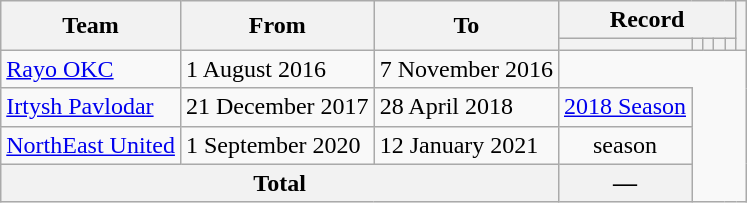<table class=wikitable style="text-align:center">
<tr>
<th rowspan=2>Team</th>
<th rowspan=2>From</th>
<th rowspan=2>To</th>
<th colspan=5>Record</th>
<th rowspan=2></th>
</tr>
<tr>
<th></th>
<th></th>
<th></th>
<th></th>
<th></th>
</tr>
<tr>
<td align=left><a href='#'>Rayo OKC</a></td>
<td align=left>1 August 2016</td>
<td align=left>7 November 2016<br></td>
</tr>
<tr>
<td align=left><a href='#'>Irtysh Pavlodar</a></td>
<td align=left>21 December 2017</td>
<td align=left>28 April 2018<br></td>
<td><a href='#'>2018 Season</a></td>
</tr>
<tr>
<td align=left><a href='#'>NorthEast United</a></td>
<td align=left>1 September 2020</td>
<td align=left>12 January 2021<br></td>
<td> season</td>
</tr>
<tr>
<th colspan=3>Total<br></th>
<th>—</th>
</tr>
</table>
